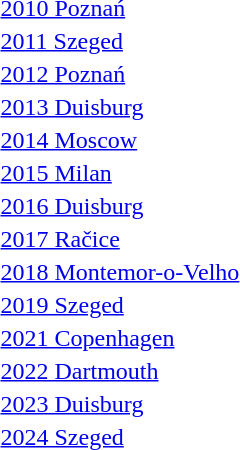<table>
<tr>
<td><a href='#'>2010 Poznań</a></td>
<td></td>
<td></td>
<td></td>
</tr>
<tr>
<td><a href='#'>2011 Szeged</a></td>
<td></td>
<td></td>
<td></td>
</tr>
<tr>
<td><a href='#'>2012 Poznań</a></td>
<td></td>
<td></td>
<td></td>
</tr>
<tr>
<td><a href='#'>2013 Duisburg</a></td>
<td></td>
<td></td>
<td></td>
</tr>
<tr>
<td><a href='#'>2014 Moscow</a></td>
<td></td>
<td></td>
<td></td>
</tr>
<tr>
<td><a href='#'>2015 Milan</a></td>
<td></td>
<td></td>
<td></td>
</tr>
<tr>
<td><a href='#'>2016 Duisburg</a></td>
<td></td>
<td></td>
<td></td>
</tr>
<tr>
<td><a href='#'>2017 Račice</a></td>
<td></td>
<td></td>
<td></td>
</tr>
<tr>
<td><a href='#'>2018 Montemor-o-Velho</a></td>
<td></td>
<td></td>
<td></td>
</tr>
<tr>
<td><a href='#'>2019 Szeged</a></td>
<td></td>
<td></td>
<td></td>
</tr>
<tr>
<td><a href='#'>2021 Copenhagen</a></td>
<td></td>
<td></td>
<td></td>
</tr>
<tr>
<td><a href='#'>2022 Dartmouth</a></td>
<td></td>
<td></td>
<td></td>
</tr>
<tr>
<td><a href='#'>2023 Duisburg</a></td>
<td></td>
<td></td>
<td></td>
</tr>
<tr>
<td><a href='#'>2024 Szeged</a></td>
<td></td>
<td></td>
<td></td>
</tr>
</table>
